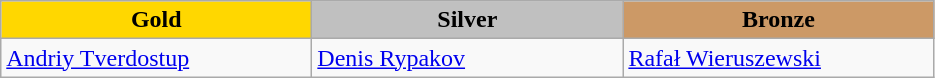<table class="wikitable" style="text-align:left">
<tr align="center">
<td width=200 bgcolor=gold><strong>Gold</strong></td>
<td width=200 bgcolor=silver><strong>Silver</strong></td>
<td width=200 bgcolor=CC9966><strong>Bronze</strong></td>
</tr>
<tr>
<td><a href='#'>Andriy Tverdostup</a><br><em></em></td>
<td><a href='#'>Denis Rypakov</a><br><em></em></td>
<td><a href='#'>Rafał Wieruszewski</a><br><em></em></td>
</tr>
</table>
